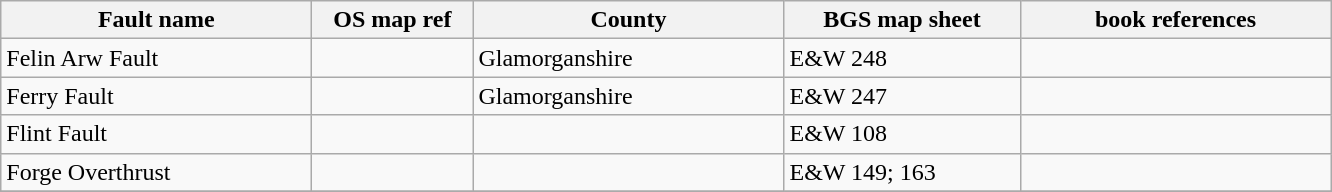<table class="wikitable">
<tr>
<th width="200pt">Fault name</th>
<th width="100pt">OS map ref</th>
<th width="200pt">County</th>
<th width="150pt">BGS map sheet</th>
<th width="200pt">book references</th>
</tr>
<tr>
<td>Felin Arw Fault</td>
<td></td>
<td>Glamorganshire</td>
<td>E&W 248</td>
<td></td>
</tr>
<tr>
<td>Ferry Fault</td>
<td></td>
<td>Glamorganshire</td>
<td>E&W 247</td>
<td></td>
</tr>
<tr>
<td>Flint Fault</td>
<td></td>
<td></td>
<td>E&W 108</td>
<td></td>
</tr>
<tr>
<td>Forge Overthrust</td>
<td></td>
<td></td>
<td>E&W 149; 163</td>
<td></td>
</tr>
<tr>
</tr>
</table>
